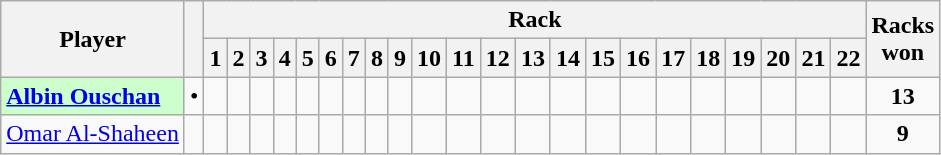<table class=wikitable style="text-align:center;">
<tr>
<th rowspan=2>Player</th>
<th rowspan=2></th>
<th colspan=22>Rack</th>
<th rowspan=2>Racks<br>won</th>
</tr>
<tr>
<th>1</th>
<th>2</th>
<th>3</th>
<th>4</th>
<th>5</th>
<th>6</th>
<th>7</th>
<th>8</th>
<th>9</th>
<th>10</th>
<th>11</th>
<th>12</th>
<th>13</th>
<th>14</th>
<th>15</th>
<th>16</th>
<th>17</th>
<th>18</th>
<th>19</th>
<th>20</th>
<th>21</th>
<th>22</th>
</tr>
<tr>
<td style="background:#cfc; text-align:left;"> <strong><a href='#'>Albin Ouschan</a></strong></td>
<td>•</td>
<td></td>
<td></td>
<td></td>
<td></td>
<td></td>
<td></td>
<td></td>
<td></td>
<td></td>
<td></td>
<td></td>
<td></td>
<td></td>
<td></td>
<td></td>
<td></td>
<td></td>
<td></td>
<td></td>
<td></td>
<td></td>
<td></td>
<td><strong>13</strong></td>
</tr>
<tr>
<td align=left> <a href='#'>Omar Al-Shaheen</a></td>
<td></td>
<td></td>
<td></td>
<td></td>
<td></td>
<td></td>
<td></td>
<td></td>
<td></td>
<td></td>
<td></td>
<td></td>
<td></td>
<td></td>
<td></td>
<td></td>
<td></td>
<td></td>
<td></td>
<td></td>
<td></td>
<td></td>
<td></td>
<td><strong>9</strong></td>
</tr>
</table>
